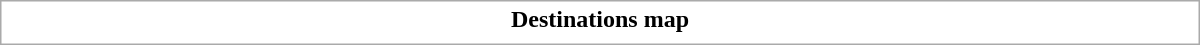<table class="collapsible collapsed" style="border:1px #aaa solid; width:50em; margin:0.2em auto">
<tr>
<th>Destinations map</th>
</tr>
<tr>
<td></td>
</tr>
</table>
